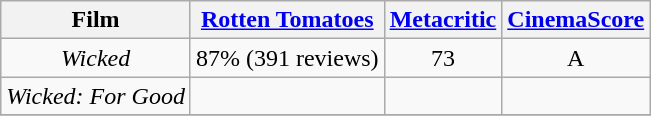<table class="wikitable sortable" style="text-align:center;">
<tr>
<th>Film</th>
<th><a href='#'>Rotten Tomatoes</a></th>
<th><a href='#'>Metacritic</a></th>
<th><a href='#'>CinemaScore</a></th>
</tr>
<tr>
<td><em>Wicked</em></td>
<td>87% (391 reviews)</td>
<td>73</td>
<td>A</td>
</tr>
<tr>
<td><em>Wicked: For Good</em></td>
<td></td>
<td></td>
<td></td>
</tr>
<tr>
</tr>
</table>
